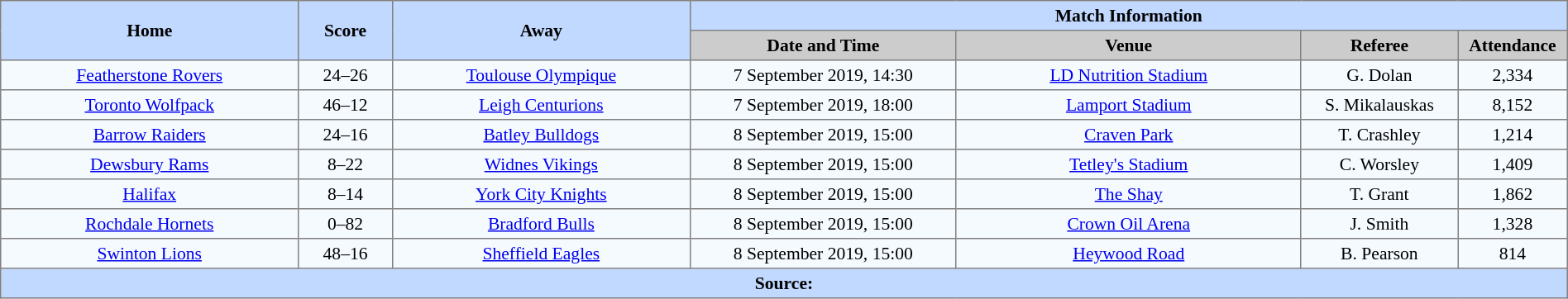<table border=1 style="border-collapse:collapse; font-size:90%; text-align:center;" cellpadding=3 cellspacing=0 width=100%>
<tr bgcolor="#c1d8ff">
<th rowspan="2" width="19%">Home</th>
<th rowspan="2" width="6%">Score</th>
<th rowspan="2" width="19%">Away</th>
<th colspan="4">Match Information</th>
</tr>
<tr bgcolor="#cccccc">
<th width="17%">Date and Time</th>
<th width="22%">Venue</th>
<th width="10%">Referee</th>
<th width="7%">Attendance</th>
</tr>
<tr bgcolor="#f5faff">
<td> <a href='#'>Featherstone Rovers</a></td>
<td>24–26</td>
<td> <a href='#'>Toulouse Olympique</a></td>
<td>7 September 2019, 14:30</td>
<td><a href='#'>LD Nutrition Stadium</a></td>
<td>G. Dolan</td>
<td>2,334</td>
</tr>
<tr bgcolor="#f5faff">
<td> <a href='#'>Toronto Wolfpack</a></td>
<td>46–12</td>
<td> <a href='#'>Leigh Centurions</a></td>
<td>7 September 2019, 18:00</td>
<td><a href='#'>Lamport Stadium</a></td>
<td>S. Mikalauskas</td>
<td>8,152</td>
</tr>
<tr bgcolor="#f5faff">
<td> <a href='#'>Barrow Raiders</a></td>
<td>24–16</td>
<td> <a href='#'>Batley Bulldogs</a></td>
<td>8 September 2019, 15:00</td>
<td><a href='#'>Craven Park</a></td>
<td>T. Crashley</td>
<td>1,214</td>
</tr>
<tr bgcolor="#f5faff">
<td> <a href='#'>Dewsbury Rams</a></td>
<td>8–22</td>
<td> <a href='#'>Widnes Vikings</a></td>
<td>8 September 2019, 15:00</td>
<td><a href='#'>Tetley's Stadium</a></td>
<td>C. Worsley</td>
<td>1,409</td>
</tr>
<tr bgcolor="#f5faff">
<td> <a href='#'>Halifax</a></td>
<td>8–14</td>
<td> <a href='#'>York City Knights</a></td>
<td>8 September 2019, 15:00</td>
<td><a href='#'>The Shay</a></td>
<td>T. Grant</td>
<td>1,862</td>
</tr>
<tr bgcolor="#f5faff">
<td> <a href='#'>Rochdale Hornets</a></td>
<td>0–82</td>
<td> <a href='#'>Bradford Bulls</a></td>
<td>8 September 2019, 15:00</td>
<td><a href='#'>Crown Oil Arena</a></td>
<td>J. Smith</td>
<td>1,328</td>
</tr>
<tr bgcolor="#f5faff">
<td> <a href='#'>Swinton Lions</a></td>
<td>48–16</td>
<td> <a href='#'>Sheffield Eagles</a></td>
<td>8 September 2019, 15:00</td>
<td><a href='#'>Heywood Road</a></td>
<td>B. Pearson</td>
<td>814</td>
</tr>
<tr bgcolor="#c1d8ff">
<th colspan="7">Source:</th>
</tr>
</table>
